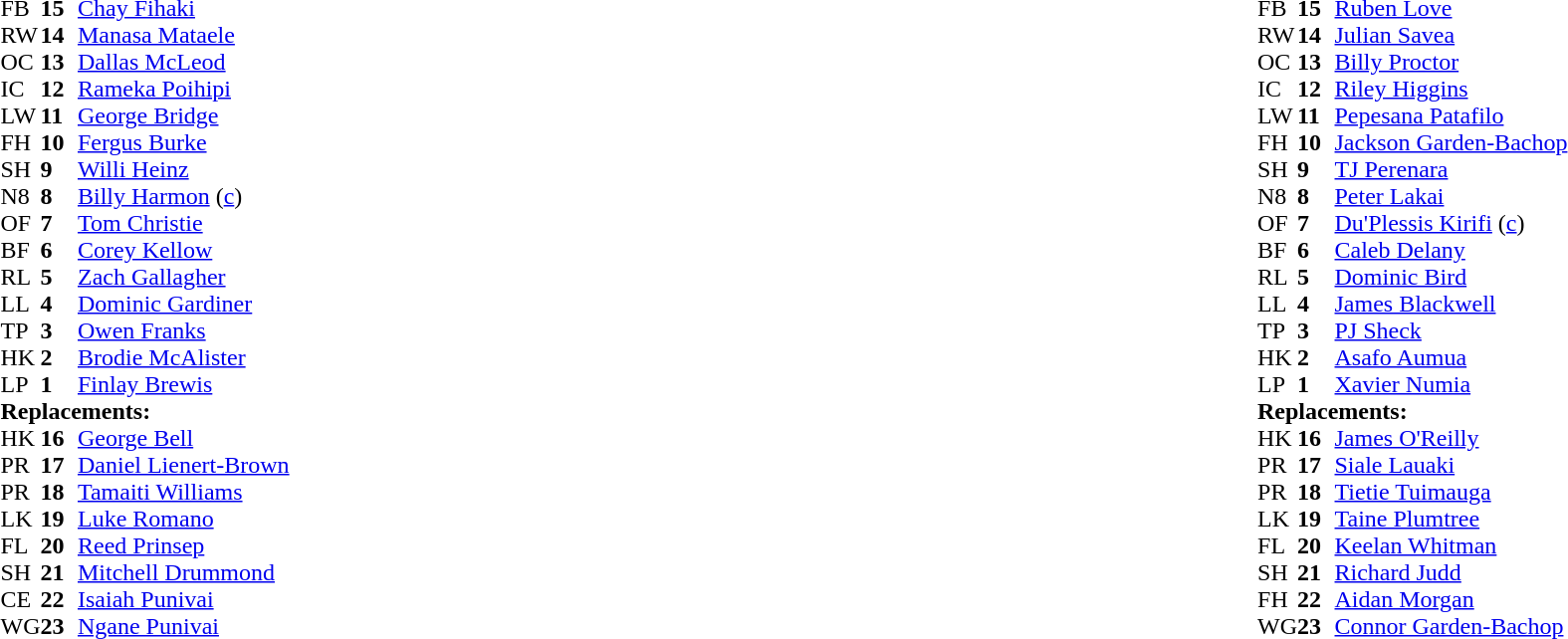<table style="width:100%">
<tr>
<td style="vertical-align:top;width:50%"><br><table cellspacing="0" cellpadding="0">
<tr>
<th width="25"></th>
<th width="25"></th>
</tr>
<tr>
<td>FB</td>
<td><strong>15</strong></td>
<td><a href='#'>Chay Fihaki</a></td>
</tr>
<tr>
<td>RW</td>
<td><strong>14</strong></td>
<td><a href='#'>Manasa Mataele</a></td>
<td></td>
<td></td>
</tr>
<tr>
<td>OC</td>
<td><strong>13</strong></td>
<td><a href='#'>Dallas McLeod</a></td>
<td></td>
<td></td>
</tr>
<tr>
<td>IC</td>
<td><strong>12</strong></td>
<td><a href='#'>Rameka Poihipi</a></td>
</tr>
<tr>
<td>LW</td>
<td><strong>11</strong></td>
<td><a href='#'>George Bridge</a></td>
</tr>
<tr>
<td>FH</td>
<td><strong>10</strong></td>
<td><a href='#'>Fergus Burke</a></td>
</tr>
<tr>
<td>SH</td>
<td><strong>9</strong></td>
<td><a href='#'>Willi Heinz</a></td>
<td></td>
<td></td>
</tr>
<tr>
<td>N8</td>
<td><strong>8</strong></td>
<td><a href='#'>Billy Harmon</a> (<a href='#'>c</a>)</td>
</tr>
<tr>
<td>OF</td>
<td><strong>7</strong></td>
<td><a href='#'>Tom Christie</a></td>
</tr>
<tr>
<td>BF</td>
<td><strong>6</strong></td>
<td><a href='#'>Corey Kellow</a></td>
<td></td>
<td></td>
</tr>
<tr>
<td>RL</td>
<td><strong>5</strong></td>
<td><a href='#'>Zach Gallagher</a></td>
</tr>
<tr>
<td>LL</td>
<td><strong>4</strong></td>
<td><a href='#'>Dominic Gardiner</a></td>
<td></td>
<td></td>
</tr>
<tr>
<td>TP</td>
<td><strong>3</strong></td>
<td><a href='#'>Owen Franks</a></td>
<td></td>
<td></td>
</tr>
<tr>
<td>HK</td>
<td><strong>2</strong></td>
<td><a href='#'>Brodie McAlister</a></td>
<td></td>
<td></td>
<td></td>
</tr>
<tr>
<td>LP</td>
<td><strong>1</strong></td>
<td><a href='#'>Finlay Brewis</a></td>
<td></td>
<td></td>
</tr>
<tr>
<td colspan=3><strong>Replacements:</strong></td>
</tr>
<tr>
<td>HK</td>
<td><strong>16</strong></td>
<td><a href='#'>George Bell</a></td>
<td></td>
<td></td>
<td></td>
</tr>
<tr>
<td>PR</td>
<td><strong>17</strong></td>
<td><a href='#'>Daniel Lienert-Brown</a></td>
<td></td>
<td></td>
</tr>
<tr>
<td>PR</td>
<td><strong>18</strong></td>
<td><a href='#'>Tamaiti Williams</a></td>
<td></td>
<td></td>
</tr>
<tr>
<td>LK</td>
<td><strong>19</strong></td>
<td><a href='#'>Luke Romano</a></td>
<td></td>
<td></td>
</tr>
<tr>
<td>FL</td>
<td><strong>20</strong></td>
<td><a href='#'>Reed Prinsep</a></td>
<td></td>
<td></td>
</tr>
<tr>
<td>SH</td>
<td><strong>21</strong></td>
<td><a href='#'>Mitchell Drummond</a></td>
<td></td>
<td></td>
</tr>
<tr>
<td>CE</td>
<td><strong>22</strong></td>
<td><a href='#'>Isaiah Punivai</a></td>
<td></td>
<td></td>
</tr>
<tr>
<td>WG</td>
<td><strong>23</strong></td>
<td><a href='#'>Ngane Punivai</a></td>
<td></td>
<td></td>
</tr>
</table>
</td>
<td style="vertical-align:top"></td>
<td style="vertical-align:top;width:50%"><br><table cellspacing="0" cellpadding="0" style="margin:auto">
<tr>
<th width="25"></th>
<th width="25"></th>
</tr>
<tr>
<td>FB</td>
<td><strong>15</strong></td>
<td><a href='#'>Ruben Love</a></td>
</tr>
<tr>
<td>RW</td>
<td><strong>14</strong></td>
<td><a href='#'>Julian Savea</a></td>
<td></td>
<td></td>
<td></td>
<td></td>
</tr>
<tr>
<td>OC</td>
<td><strong>13</strong></td>
<td><a href='#'>Billy Proctor</a></td>
</tr>
<tr>
<td>IC</td>
<td><strong>12</strong></td>
<td><a href='#'>Riley Higgins</a></td>
</tr>
<tr>
<td>LW</td>
<td><strong>11</strong></td>
<td><a href='#'>Pepesana Patafilo</a></td>
<td></td>
<td></td>
</tr>
<tr>
<td>FH</td>
<td><strong>10</strong></td>
<td><a href='#'>Jackson Garden-Bachop</a></td>
<td></td>
<td></td>
</tr>
<tr>
<td>SH</td>
<td><strong>9</strong></td>
<td><a href='#'>TJ Perenara</a></td>
<td></td>
<td></td>
<td></td>
<td></td>
</tr>
<tr>
<td>N8</td>
<td><strong>8</strong></td>
<td><a href='#'>Peter Lakai</a></td>
</tr>
<tr>
<td>OF</td>
<td><strong>7</strong></td>
<td><a href='#'>Du'Plessis Kirifi</a> (<a href='#'>c</a>)</td>
</tr>
<tr>
<td>BF</td>
<td><strong>6</strong></td>
<td><a href='#'>Caleb Delany</a></td>
<td></td>
<td></td>
</tr>
<tr>
<td>RL</td>
<td><strong>5</strong></td>
<td><a href='#'>Dominic Bird</a></td>
<td></td>
<td></td>
</tr>
<tr>
<td>LL</td>
<td><strong>4</strong></td>
<td><a href='#'>James Blackwell</a></td>
</tr>
<tr>
<td>TP</td>
<td><strong>3</strong></td>
<td><a href='#'>PJ Sheck</a></td>
<td></td>
<td></td>
</tr>
<tr>
<td>HK</td>
<td><strong>2</strong></td>
<td><a href='#'>Asafo Aumua</a></td>
<td></td>
<td></td>
</tr>
<tr>
<td>LP</td>
<td><strong>1</strong></td>
<td><a href='#'>Xavier Numia</a></td>
<td></td>
<td></td>
</tr>
<tr>
<td colspan=3><strong>Replacements:</strong></td>
</tr>
<tr>
<td>HK</td>
<td><strong>16</strong></td>
<td><a href='#'>James O'Reilly</a></td>
<td></td>
<td></td>
</tr>
<tr>
<td>PR</td>
<td><strong>17</strong></td>
<td><a href='#'>Siale Lauaki</a></td>
<td></td>
<td></td>
</tr>
<tr>
<td>PR</td>
<td><strong>18</strong></td>
<td><a href='#'>Tietie Tuimauga</a></td>
<td></td>
<td></td>
</tr>
<tr>
<td>LK</td>
<td><strong>19</strong></td>
<td><a href='#'>Taine Plumtree</a></td>
<td></td>
<td></td>
</tr>
<tr>
<td>FL</td>
<td><strong>20</strong></td>
<td><a href='#'>Keelan Whitman</a></td>
<td></td>
<td></td>
</tr>
<tr>
<td>SH</td>
<td><strong>21</strong></td>
<td><a href='#'>Richard Judd</a></td>
<td></td>
<td></td>
</tr>
<tr>
<td>FH</td>
<td><strong>22</strong></td>
<td><a href='#'>Aidan Morgan</a></td>
<td></td>
<td></td>
</tr>
<tr>
<td>WG</td>
<td><strong>23</strong></td>
<td><a href='#'>Connor Garden-Bachop</a></td>
<td></td>
<td></td>
</tr>
</table>
</td>
</tr>
</table>
